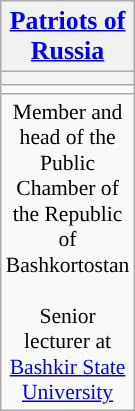<table class="wikitable" style="font-size:90%; text-align:center;">
<tr>
<td colspan="30" style="background:#f1f1f1;"><big><strong><a href='#'>Patriots of Russia</a></strong></big></td>
</tr>
<tr>
<th style="width:3em; font-size:135%; background:"><a href='#'></a></th>
</tr>
<tr>
<td></td>
</tr>
<tr>
<td>Member and head of the Public<br>Chamber of the Republic of Bashkortostan<br><br>Senior lecturer at <a href='#'>Bashkir State University</a><br></td>
</tr>
</table>
